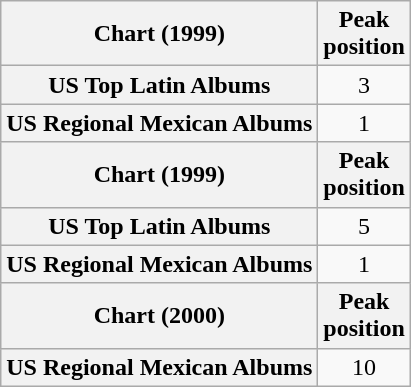<table class="wikitable sortable plainrowheaders" style="text-align:center;">
<tr>
<th scope="col">Chart (1999)</th>
<th scope="col">Peak<br>position</th>
</tr>
<tr>
<th scope="row">US Top Latin Albums</th>
<td>3</td>
</tr>
<tr>
<th scope="row">US Regional Mexican Albums</th>
<td>1</td>
</tr>
<tr>
<th scope="col">Chart (1999)</th>
<th scope="col">Peak<br>position</th>
</tr>
<tr>
<th scope="row">US Top Latin Albums</th>
<td>5</td>
</tr>
<tr>
<th scope="row">US Regional Mexican Albums</th>
<td>1</td>
</tr>
<tr>
<th scope="col">Chart (2000)</th>
<th scope="col">Peak<br>position</th>
</tr>
<tr>
<th scope="row">US Regional Mexican Albums</th>
<td>10</td>
</tr>
</table>
